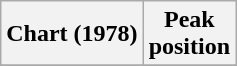<table class="wikitable plainrowheaders">
<tr>
<th scope="col">Chart (1978)</th>
<th scope="col">Peak<br>position</th>
</tr>
<tr>
</tr>
</table>
